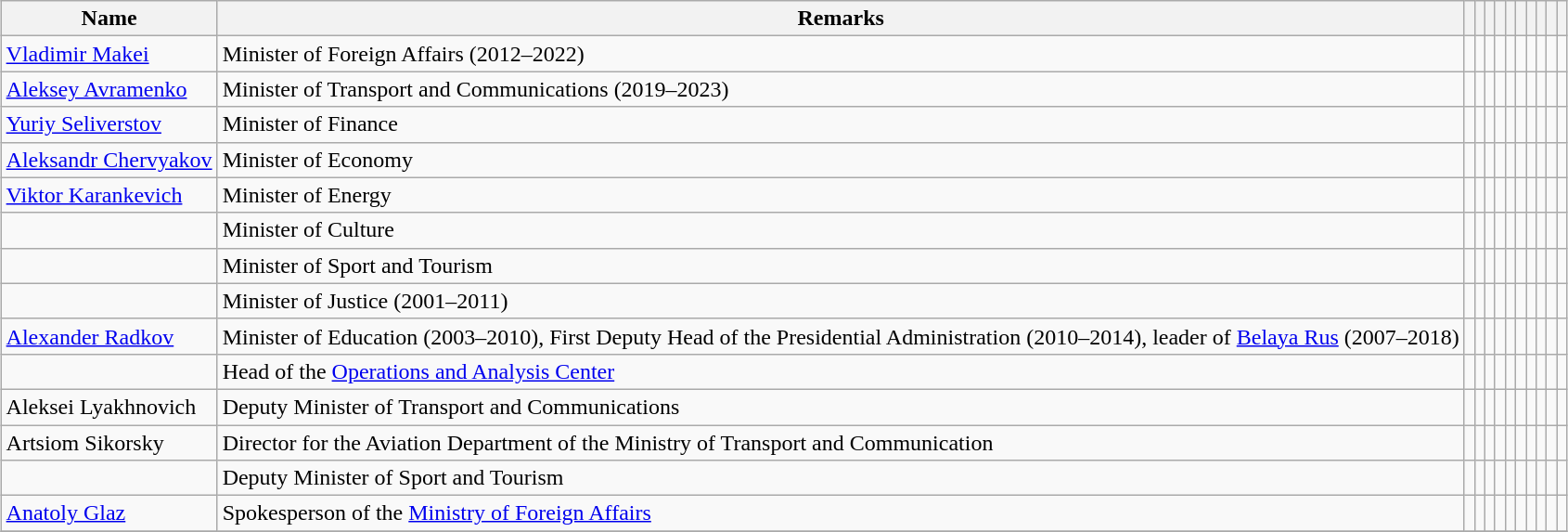<table class="wikitable sortable" style="margin: auto">
<tr>
<th>Name</th>
<th>Remarks</th>
<th></th>
<th></th>
<th></th>
<th></th>
<th></th>
<th></th>
<th></th>
<th></th>
<th></th>
<th></th>
</tr>
<tr>
<td><a href='#'>Vladimir Makei</a></td>
<td>Minister of Foreign Affairs (2012–2022)</td>
<td></td>
<td></td>
<td></td>
<td></td>
<td></td>
<td style="text-align:center;"></td>
<td></td>
<td></td>
<td></td>
</tr>
<tr>
<td><a href='#'>Aleksey Avramenko</a></td>
<td>Minister of Transport and Communications (2019–2023)</td>
<td></td>
<td></td>
<td></td>
<td style="text-align:center;"></td>
<td style="text-align:center;"></td>
<td style="text-align:center;"></td>
<td style="text-align:center;"></td>
<td style="text-align:center;"></td>
<td style="text-align:center;"></td>
<td></td>
</tr>
<tr>
<td><a href='#'>Yuriy Seliverstov</a></td>
<td>Minister of Finance</td>
<td></td>
<td></td>
<td></td>
<td></td>
<td></td>
<td style="text-align:center;"></td>
<td></td>
<td></td>
<td></td>
<td></td>
</tr>
<tr>
<td><a href='#'>Aleksandr Chervyakov</a></td>
<td>Minister of Economy</td>
<td></td>
<td></td>
<td></td>
<td></td>
<td></td>
<td style="text-align:center;"></td>
<td></td>
<td></td>
<td></td>
<td></td>
</tr>
<tr>
<td><a href='#'>Viktor Karankevich</a></td>
<td>Minister of Energy</td>
<td></td>
<td></td>
<td></td>
<td></td>
<td></td>
<td style="text-align:center;"></td>
<td></td>
<td></td>
<td></td>
<td></td>
</tr>
<tr>
<td></td>
<td>Minister of Culture</td>
<td></td>
<td></td>
<td></td>
<td></td>
<td></td>
<td style="text-align:center;"></td>
<td></td>
<td></td>
<td></td>
<td></td>
</tr>
<tr>
<td></td>
<td>Minister of Sport and Tourism</td>
<td style="text-align:center;"></td>
<td style="text-align:center;"></td>
<td></td>
<td></td>
<td></td>
<td></td>
<td></td>
<td></td>
<td></td>
<td style="text-align:center;"></td>
</tr>
<tr>
<td></td>
<td>Minister of Justice (2001–2011)</td>
<td></td>
<td></td>
<td></td>
<td></td>
<td></td>
<td></td>
<td style="text-align:center;"></td>
<td></td>
<td></td>
<td></td>
</tr>
<tr>
<td><a href='#'>Alexander Radkov</a></td>
<td>Minister of Education (2003–2010), First Deputy Head of the Presidential Administration (2010–2014), leader of <a href='#'>Belaya Rus</a> (2007–2018)</td>
<td></td>
<td></td>
<td></td>
<td></td>
<td></td>
<td></td>
<td style="text-align:center;"></td>
<td></td>
<td></td>
<td></td>
</tr>
<tr>
<td></td>
<td>Head of the <a href='#'>Operations and Analysis Center</a></td>
<td style="text-align:center;"></td>
<td style="text-align:center;"></td>
<td style="text-align:center;"></td>
<td style="text-align:center;"></td>
<td style="text-align:center;"></td>
<td style="text-align:center;"></td>
<td></td>
<td style="text-align:center;"></td>
<td style="text-align:center;"></td>
<td></td>
</tr>
<tr>
<td>Aleksei Lyakhnovich</td>
<td>Deputy Minister of Transport and Communications</td>
<td></td>
<td></td>
<td></td>
<td></td>
<td></td>
<td style="text-align:center;"></td>
<td></td>
<td></td>
<td></td>
<td></td>
</tr>
<tr>
<td>Artsiom Sikorsky</td>
<td>Director for the Aviation Department of the Ministry of Transport and Communication</td>
<td></td>
<td></td>
<td></td>
<td style="text-align:center;"></td>
<td style="text-align:center;"></td>
<td style="text-align:center;"></td>
<td style="text-align:center;"></td>
<td style="text-align:center;"></td>
<td style="text-align:center;"></td>
<td></td>
</tr>
<tr>
<td></td>
<td>Deputy Minister of Sport and Tourism</td>
<td style="text-align:center;"></td>
<td style="text-align:center;"></td>
<td></td>
<td></td>
<td></td>
<td></td>
<td></td>
<td></td>
<td></td>
<td></td>
</tr>
<tr>
<td><a href='#'>Anatoly Glaz</a></td>
<td>Spokesperson of the <a href='#'>Ministry of Foreign Affairs</a></td>
<td></td>
<td></td>
<td></td>
<td style="text-align:center;"></td>
<td></td>
<td></td>
<td></td>
<td style="text-align:center;"></td>
<td style="text-align:center;"></td>
<td></td>
</tr>
<tr>
</tr>
</table>
